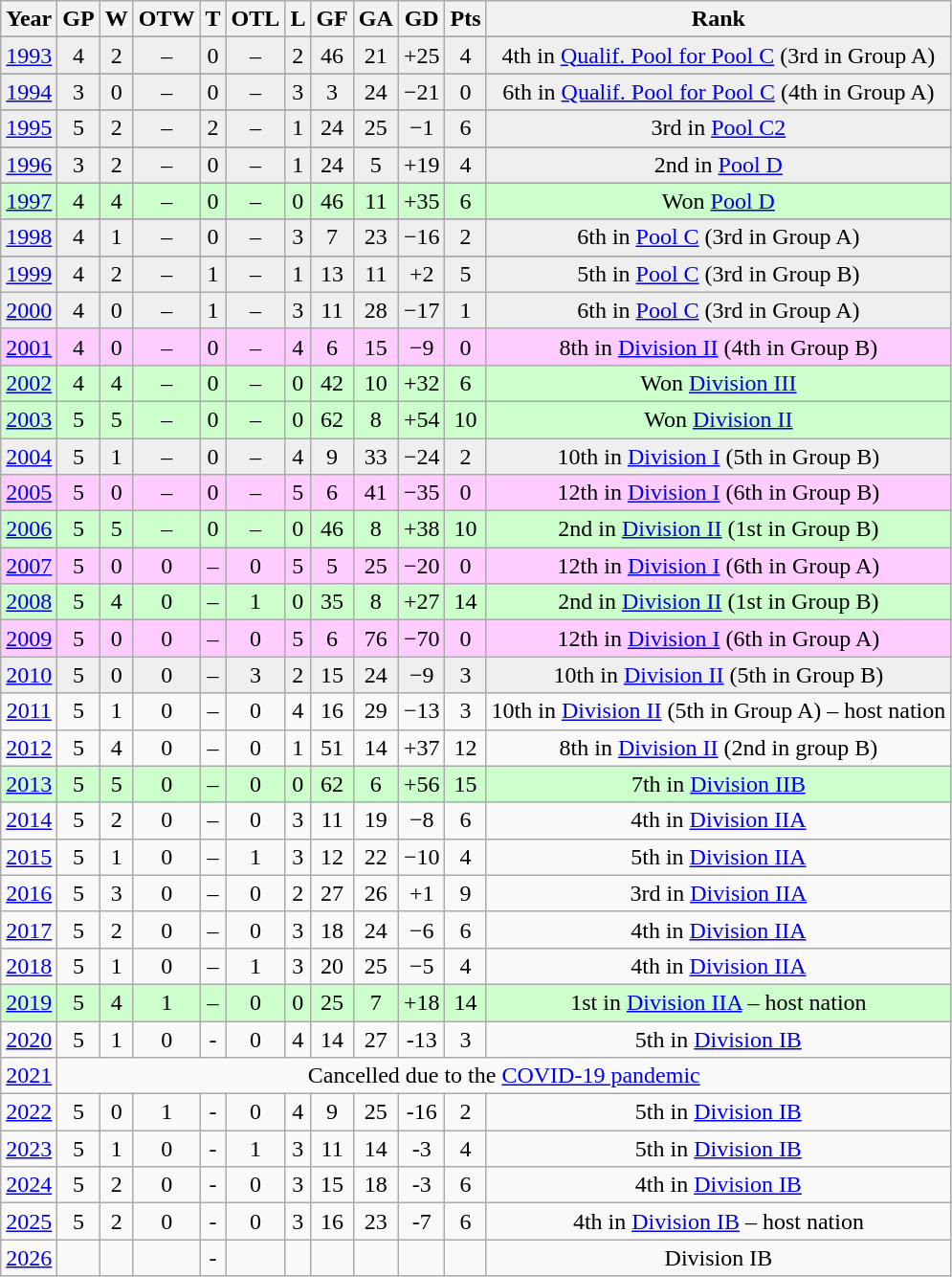<table class="wikitable sortable" style="text-align: center;">
<tr>
<th>Year</th>
<th>GP</th>
<th>W</th>
<th>OTW</th>
<th>T</th>
<th>OTL</th>
<th>L</th>
<th>GF</th>
<th>GA</th>
<th>GD</th>
<th>Pts</th>
<th>Rank</th>
</tr>
<tr>
</tr>
<tr align=center bgcolor="#efefef">
<td><a href='#'>1993</a></td>
<td>4</td>
<td>2</td>
<td>–</td>
<td>0</td>
<td>–</td>
<td>2</td>
<td>46</td>
<td>21</td>
<td>+25</td>
<td>4</td>
<td>4th in <a href='#'>Qualif. Pool for Pool C</a> (3rd in Group A)</td>
</tr>
<tr>
</tr>
<tr align=center bgcolor="#efefef">
<td><a href='#'>1994</a></td>
<td>3</td>
<td>0</td>
<td>–</td>
<td>0</td>
<td>–</td>
<td>3</td>
<td>3</td>
<td>24</td>
<td>−21</td>
<td>0</td>
<td>6th in <a href='#'>Qualif. Pool for Pool C</a> (4th in Group A)</td>
</tr>
<tr>
</tr>
<tr align=center bgcolor="#efefef">
<td><a href='#'>1995</a></td>
<td>5</td>
<td>2</td>
<td>–</td>
<td>2</td>
<td>–</td>
<td>1</td>
<td>24</td>
<td>25</td>
<td>−1</td>
<td>6</td>
<td>3rd in <a href='#'>Pool C2</a></td>
</tr>
<tr>
</tr>
<tr align=center bgcolor="#efefef">
<td><a href='#'>1996</a></td>
<td>3</td>
<td>2</td>
<td>–</td>
<td>0</td>
<td>–</td>
<td>1</td>
<td>24</td>
<td>5</td>
<td>+19</td>
<td>4</td>
<td>2nd in <a href='#'>Pool D</a></td>
</tr>
<tr>
</tr>
<tr align=center bgcolor="#ccffcc">
<td><a href='#'>1997</a></td>
<td>4</td>
<td>4</td>
<td>–</td>
<td>0</td>
<td>–</td>
<td>0</td>
<td>46</td>
<td>11</td>
<td>+35</td>
<td>6</td>
<td>Won  <a href='#'>Pool D</a></td>
</tr>
<tr>
</tr>
<tr align=center bgcolor="#efefef">
<td><a href='#'>1998</a></td>
<td>4</td>
<td>1</td>
<td>–</td>
<td>0</td>
<td>–</td>
<td>3</td>
<td>7</td>
<td>23</td>
<td>−16</td>
<td>2</td>
<td>6th in <a href='#'>Pool C</a> (3rd in Group A)</td>
</tr>
<tr>
</tr>
<tr align=center bgcolor="#efefef">
<td><a href='#'>1999</a></td>
<td>4</td>
<td>2</td>
<td>–</td>
<td>1</td>
<td>–</td>
<td>1</td>
<td>13</td>
<td>11</td>
<td>+2</td>
<td>5</td>
<td>5th in <a href='#'>Pool C</a> (3rd in Group B)</td>
</tr>
<tr align=center bgcolor="#efefef">
<td><a href='#'>2000</a></td>
<td>4</td>
<td>0</td>
<td>–</td>
<td>1</td>
<td>–</td>
<td>3</td>
<td>11</td>
<td>28</td>
<td>−17</td>
<td>1</td>
<td>6th in <a href='#'>Pool C</a> (3rd in Group A)</td>
</tr>
<tr align=center bgcolor="#ffccff">
<td><a href='#'>2001</a></td>
<td>4</td>
<td>0</td>
<td>–</td>
<td>0</td>
<td>–</td>
<td>4</td>
<td>6</td>
<td>15</td>
<td>−9</td>
<td>0</td>
<td>8th in <a href='#'>Division II</a> (4th in Group B)</td>
</tr>
<tr align=center bgcolor="#ccffcc">
<td><a href='#'>2002</a></td>
<td>4</td>
<td>4</td>
<td>–</td>
<td>0</td>
<td>–</td>
<td>0</td>
<td>42</td>
<td>10</td>
<td>+32</td>
<td>6</td>
<td>Won <a href='#'>Division III</a></td>
</tr>
<tr align=center bgcolor="#ccffcc">
<td><a href='#'>2003</a></td>
<td>5</td>
<td>5</td>
<td>–</td>
<td>0</td>
<td>–</td>
<td>0</td>
<td>62</td>
<td>8</td>
<td>+54</td>
<td>10</td>
<td>Won <a href='#'>Division II</a></td>
</tr>
<tr align=center bgcolor="#efefef">
<td><a href='#'>2004</a></td>
<td>5</td>
<td>1</td>
<td>–</td>
<td>0</td>
<td>–</td>
<td>4</td>
<td>9</td>
<td>33</td>
<td>−24</td>
<td>2</td>
<td>10th in <a href='#'>Division I</a> (5th in Group B)</td>
</tr>
<tr align=center bgcolor="#ffccff">
<td><a href='#'>2005</a></td>
<td>5</td>
<td>0</td>
<td>–</td>
<td>0</td>
<td>–</td>
<td>5</td>
<td>6</td>
<td>41</td>
<td>−35</td>
<td>0</td>
<td>12th in <a href='#'>Division I</a> (6th in Group B)</td>
</tr>
<tr align=center bgcolor="#ccffcc">
<td><a href='#'>2006</a></td>
<td>5</td>
<td>5</td>
<td>–</td>
<td>0</td>
<td>–</td>
<td>0</td>
<td>46</td>
<td>8</td>
<td>+38</td>
<td>10</td>
<td>2nd in <a href='#'>Division II</a> (1st in Group B)</td>
</tr>
<tr align=center bgcolor="#ffccff">
<td><a href='#'>2007</a></td>
<td>5</td>
<td>0</td>
<td>0</td>
<td>–</td>
<td>0</td>
<td>5</td>
<td>5</td>
<td>25</td>
<td>−20</td>
<td>0</td>
<td>12th in <a href='#'>Division I</a> (6th in Group A)</td>
</tr>
<tr align=center bgcolor="#ccffcc">
<td><a href='#'>2008</a></td>
<td>5</td>
<td>4</td>
<td>0</td>
<td>–</td>
<td>1</td>
<td>0</td>
<td>35</td>
<td>8</td>
<td>+27</td>
<td>14</td>
<td>2nd in <a href='#'>Division II</a> (1st in Group B)</td>
</tr>
<tr align=center bgcolor="#ffccff">
<td><a href='#'>2009</a></td>
<td>5</td>
<td>0</td>
<td>0</td>
<td>–</td>
<td>0</td>
<td>5</td>
<td>6</td>
<td>76</td>
<td>−70</td>
<td>0</td>
<td>12th in <a href='#'>Division I</a> (6th in Group A)</td>
</tr>
<tr align=center bgcolor="#efefef">
<td><a href='#'>2010</a></td>
<td>5</td>
<td>0</td>
<td>0</td>
<td>–</td>
<td>3</td>
<td>2</td>
<td>15</td>
<td>24</td>
<td>−9</td>
<td>3</td>
<td>10th in <a href='#'>Division II</a> (5th in Group B)</td>
</tr>
<tr>
<td><a href='#'>2011</a></td>
<td>5</td>
<td>1</td>
<td>0</td>
<td>–</td>
<td>0</td>
<td>4</td>
<td>16</td>
<td>29</td>
<td>−13</td>
<td>3</td>
<td>10th in  <a href='#'>Division II</a> (5th in Group A) – host nation</td>
</tr>
<tr>
<td><a href='#'>2012</a></td>
<td>5</td>
<td>4</td>
<td>0</td>
<td>–</td>
<td>0</td>
<td>1</td>
<td>51</td>
<td>14</td>
<td>+37</td>
<td>12</td>
<td>8th in <a href='#'>Division II</a> (2nd in group B)</td>
</tr>
<tr align=center bgcolor="#ccffcc">
<td><a href='#'>2013</a></td>
<td>5</td>
<td>5</td>
<td>0</td>
<td>–</td>
<td>0</td>
<td>0</td>
<td>62</td>
<td>6</td>
<td>+56</td>
<td>15</td>
<td>7th in <a href='#'>Division IIB</a></td>
</tr>
<tr>
<td><a href='#'>2014</a></td>
<td>5</td>
<td>2</td>
<td>0</td>
<td>–</td>
<td>0</td>
<td>3</td>
<td>11</td>
<td>19</td>
<td>−8</td>
<td>6</td>
<td>4th in <a href='#'>Division IIA</a></td>
</tr>
<tr>
<td><a href='#'>2015</a></td>
<td>5</td>
<td>1</td>
<td>0</td>
<td>–</td>
<td>1</td>
<td>3</td>
<td>12</td>
<td>22</td>
<td>−10</td>
<td>4</td>
<td>5th in <a href='#'>Division IIA</a></td>
</tr>
<tr>
<td><a href='#'>2016</a></td>
<td>5</td>
<td>3</td>
<td>0</td>
<td>–</td>
<td>0</td>
<td>2</td>
<td>27</td>
<td>26</td>
<td>+1</td>
<td>9</td>
<td>3rd in <a href='#'>Division IIA</a></td>
</tr>
<tr>
<td><a href='#'>2017</a></td>
<td>5</td>
<td>2</td>
<td>0</td>
<td>–</td>
<td>0</td>
<td>3</td>
<td>18</td>
<td>24</td>
<td>−6</td>
<td>6</td>
<td>4th in <a href='#'>Division IIA</a></td>
</tr>
<tr>
<td><a href='#'>2018</a></td>
<td>5</td>
<td>1</td>
<td>0</td>
<td>–</td>
<td>1</td>
<td>3</td>
<td>20</td>
<td>25</td>
<td>−5</td>
<td>4</td>
<td>4th in <a href='#'>Division IIA</a></td>
</tr>
<tr align=center bgcolor="#ccffcc">
<td><a href='#'>2019</a></td>
<td>5</td>
<td>4</td>
<td>1</td>
<td>–</td>
<td>0</td>
<td>0</td>
<td>25</td>
<td>7</td>
<td>+18</td>
<td>14</td>
<td>1st in <a href='#'>Division IIA</a> – host nation</td>
</tr>
<tr>
<td><a href='#'>2020</a></td>
<td>5</td>
<td>1</td>
<td>0</td>
<td>-</td>
<td>0</td>
<td>4</td>
<td>14</td>
<td>27</td>
<td>-13</td>
<td>3</td>
<td>5th in <a href='#'>Division IB</a></td>
</tr>
<tr>
<td><a href='#'>2021</a></td>
<td colspan=12 align=center>Cancelled due to the <a href='#'>COVID-19 pandemic</a></td>
</tr>
<tr>
<td><a href='#'>2022</a></td>
<td>5</td>
<td>0</td>
<td>1</td>
<td>-</td>
<td>0</td>
<td>4</td>
<td>9</td>
<td>25</td>
<td>-16</td>
<td>2</td>
<td>5th in <a href='#'>Division IB</a></td>
</tr>
<tr>
<td><a href='#'>2023</a></td>
<td>5</td>
<td>1</td>
<td>0</td>
<td>-</td>
<td>1</td>
<td>3</td>
<td>11</td>
<td>14</td>
<td>-3</td>
<td>4</td>
<td>5th in <a href='#'>Division IB</a></td>
</tr>
<tr>
<td><a href='#'>2024</a></td>
<td>5</td>
<td>2</td>
<td>0</td>
<td>-</td>
<td>0</td>
<td>3</td>
<td>15</td>
<td>18</td>
<td>-3</td>
<td>6</td>
<td>4th in <a href='#'>Division IB</a></td>
</tr>
<tr>
<td><a href='#'>2025</a></td>
<td>5</td>
<td>2</td>
<td>0</td>
<td>-</td>
<td>0</td>
<td>3</td>
<td>16</td>
<td>23</td>
<td>-7</td>
<td>6</td>
<td>4th in <a href='#'>Division IB</a> – host nation</td>
</tr>
<tr>
<td><a href='#'>2026</a></td>
<td></td>
<td></td>
<td></td>
<td>-</td>
<td></td>
<td></td>
<td></td>
<td></td>
<td></td>
<td></td>
<td>Division IB</td>
</tr>
</table>
